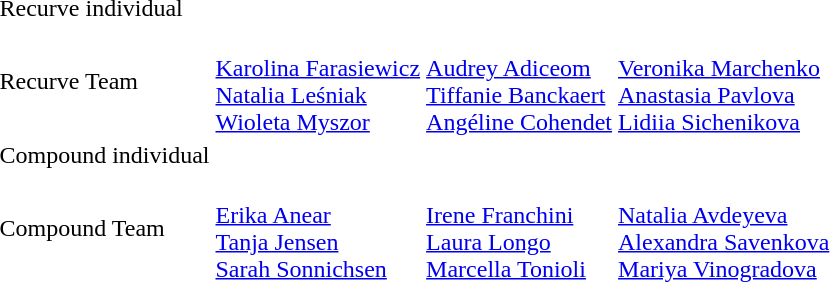<table>
<tr>
<td>Recurve individual</td>
<td></td>
<td></td>
<td></td>
</tr>
<tr>
<td>Recurve Team</td>
<td><br><a href='#'>Karolina Farasiewicz</a><br><a href='#'>Natalia Leśniak</a><br><a href='#'>Wioleta Myszor</a></td>
<td><br><a href='#'>Audrey Adiceom</a><br><a href='#'>Tiffanie Banckaert</a><br><a href='#'>Angéline Cohendet</a></td>
<td><br><a href='#'>Veronika Marchenko</a><br><a href='#'>Anastasia Pavlova</a><br><a href='#'>Lidiia Sichenikova</a></td>
</tr>
<tr>
<td>Compound individual</td>
<td></td>
<td></td>
<td></td>
</tr>
<tr>
<td>Compound Team</td>
<td><br><a href='#'>Erika Anear</a><br><a href='#'>Tanja Jensen</a><br><a href='#'>Sarah Sonnichsen</a></td>
<td><br><a href='#'>Irene Franchini</a><br><a href='#'>Laura Longo</a><br><a href='#'>Marcella Tonioli</a></td>
<td><br><a href='#'>Natalia Avdeyeva</a><br><a href='#'>Alexandra Savenkova</a><br><a href='#'>Mariya Vinogradova</a></td>
</tr>
</table>
